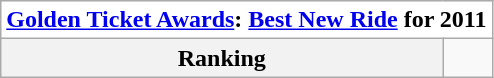<table class="wikitable">
<tr>
<th style="text-align:center; background:white;" colspan="500"><a href='#'>Golden Ticket Awards</a>: <a href='#'>Best New Ride</a> for 2011</th>
</tr>
<tr style="background:#white;">
<th style="text-align:center;">Ranking</th>
<td></td>
</tr>
</table>
